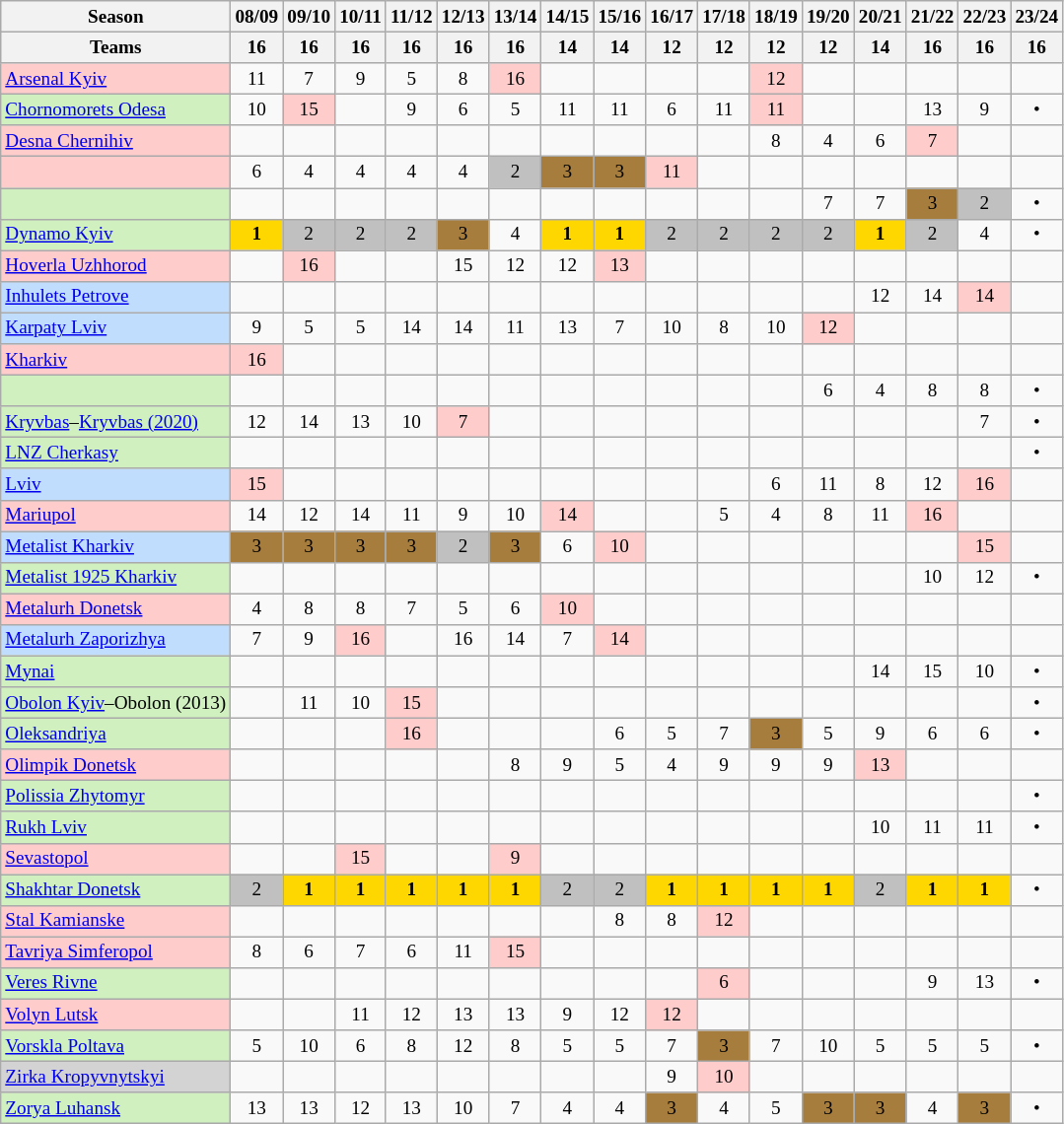<table border=1 bordercolor="#CCCCCC" class=wikitable style="font-size:80%;">
<tr align=LEFT valign=CENTER>
<th>Season</th>
<th>08/09</th>
<th>09/10</th>
<th>10/11</th>
<th>11/12</th>
<th>12/13</th>
<th>13/14</th>
<th>14/15</th>
<th>15/16</th>
<th>16/17</th>
<th>17/18</th>
<th>18/19</th>
<th>19/20</th>
<th>20/21</th>
<th>21/22</th>
<th>22/23</th>
<th>23/24</th>
</tr>
<tr align=CENTER>
<th><strong>Teams</strong></th>
<th><strong>16</strong></th>
<th><strong>16</strong></th>
<th><strong>16</strong></th>
<th><strong>16</strong></th>
<th><strong>16</strong></th>
<th><strong>16</strong></th>
<th><strong>14</strong></th>
<th><strong>14</strong></th>
<th><strong>12</strong></th>
<th><strong>12</strong></th>
<th><strong>12</strong></th>
<th><strong>12</strong></th>
<th><strong>14</strong></th>
<th><strong>16</strong></th>
<th><strong>16</strong></th>
<th><strong>16</strong></th>
</tr>
<tr align=CENTER>
<td align=LEFT bgcolor=#ffcccc><a href='#'>Arsenal Kyiv</a></td>
<td>11</td>
<td>7</td>
<td>9</td>
<td>5</td>
<td>8</td>
<td bgcolor=#ffCCCC>16</td>
<td> </td>
<td> </td>
<td> </td>
<td> </td>
<td bgcolor=#ffCCCC>12</td>
<td> </td>
<td> </td>
<td> </td>
<td> </td>
<td> </td>
</tr>
<tr align=CENTER valign=BOTTOM>
<td align=LEFT bgcolor=#D0F0C0><a href='#'>Chornomorets Odesa</a></td>
<td>10</td>
<td bgcolor=#ffCCCC>15</td>
<td> </td>
<td>9</td>
<td>6</td>
<td>5</td>
<td>11</td>
<td>11</td>
<td>6</td>
<td>11</td>
<td bgcolor=#ffCCCC>11</td>
<td> </td>
<td> </td>
<td>13</td>
<td>9</td>
<td>•</td>
</tr>
<tr align=CENTER>
<td align=LEFT bgcolor=#ffcccc><a href='#'>Desna Chernihiv</a></td>
<td> </td>
<td> </td>
<td> </td>
<td> </td>
<td> </td>
<td> </td>
<td> </td>
<td> </td>
<td> </td>
<td> </td>
<td>8</td>
<td>4</td>
<td>6</td>
<td bgcolor=#ffCCCC>7</td>
<td> </td>
<td> </td>
</tr>
<tr align=CENTER>
<td align=LEFT bgcolor=#ffcccc></td>
<td>6</td>
<td>4</td>
<td>4</td>
<td>4</td>
<td>4</td>
<td bgcolor=silver>2</td>
<td bgcolor=#A67D3D>3</td>
<td bgcolor=#A67D3D>3</td>
<td bgcolor=#ffCCCC>11</td>
<td> </td>
<td> </td>
<td> </td>
<td> </td>
<td> </td>
<td> </td>
<td> </td>
</tr>
<tr align=CENTER valign=BOTTOM>
<td align=LEFT bgcolor=#D0F0C0></td>
<td> </td>
<td> </td>
<td> </td>
<td> </td>
<td> </td>
<td> </td>
<td> </td>
<td> </td>
<td> </td>
<td> </td>
<td> </td>
<td>7</td>
<td>7</td>
<td bgcolor=#A67D3D>3</td>
<td bgcolor=silver>2</td>
<td>•</td>
</tr>
<tr align=CENTER valign=BOTTOM>
<td align=LEFT bgcolor=#D0F0C0><a href='#'>Dynamo Kyiv</a></td>
<td bgcolor=gold><strong>1</strong></td>
<td bgcolor=silver>2</td>
<td bgcolor=silver>2</td>
<td bgcolor=silver>2</td>
<td bgcolor=#A67D3D>3</td>
<td>4</td>
<td bgcolor=gold><strong>1</strong></td>
<td bgcolor=gold><strong>1</strong></td>
<td bgcolor=silver>2</td>
<td bgcolor=silver>2</td>
<td bgcolor=silver>2</td>
<td bgcolor=silver>2</td>
<td bgcolor=gold><strong>1</strong></td>
<td bgcolor=silver>2</td>
<td>4</td>
<td>•</td>
</tr>
<tr align=CENTER valign=BOTTOM>
<td align=LEFT bgcolor=#ffcccc><a href='#'>Hoverla Uzhhorod</a></td>
<td> </td>
<td bgcolor=#ffCCCC>16</td>
<td> </td>
<td> </td>
<td>15</td>
<td>12</td>
<td>12</td>
<td bgcolor=#ffCCCC>13</td>
<td> </td>
<td> </td>
<td> </td>
<td> </td>
<td> </td>
<td> </td>
<td> </td>
<td> </td>
</tr>
<tr align=CENTER valign=BOTTOM>
<td align=LEFT bgcolor=#C1DDFD><a href='#'>Inhulets Petrove</a></td>
<td> </td>
<td> </td>
<td> </td>
<td> </td>
<td> </td>
<td> </td>
<td> </td>
<td> </td>
<td> </td>
<td> </td>
<td> </td>
<td> </td>
<td>12</td>
<td>14</td>
<td bgcolor=#ffCCCC>14</td>
<td> </td>
</tr>
<tr align=CENTER valign=BOTTOM>
<td align=LEFT bgcolor=#C1DDFD><a href='#'>Karpaty Lviv</a></td>
<td>9</td>
<td>5</td>
<td>5</td>
<td>14</td>
<td>14</td>
<td>11</td>
<td>13</td>
<td>7</td>
<td>10</td>
<td>8</td>
<td>10</td>
<td bgcolor=#ffCCCC>12</td>
<td> </td>
<td> </td>
<td> </td>
<td> </td>
</tr>
<tr align=CENTER valign=BOTTOM>
<td align=LEFT bgcolor=#ffcccc><a href='#'>Kharkiv</a></td>
<td bgcolor=#ffCCCC>16</td>
<td> </td>
<td> </td>
<td> </td>
<td> </td>
<td> </td>
<td> </td>
<td> </td>
<td> </td>
<td> </td>
<td> </td>
<td> </td>
<td> </td>
<td> </td>
<td> </td>
<td> </td>
</tr>
<tr align=CENTER valign=BOTTOM>
<td align=LEFT bgcolor=#D0F0C0></td>
<td> </td>
<td> </td>
<td> </td>
<td> </td>
<td> </td>
<td> </td>
<td> </td>
<td> </td>
<td> </td>
<td> </td>
<td> </td>
<td>6</td>
<td>4</td>
<td>8</td>
<td>8</td>
<td>•</td>
</tr>
<tr align=CENTER valign=BOTTOM>
<td align=LEFT bgcolor=#D0F0C0><a href='#'>Kryvbas</a>–<a href='#'>Kryvbas (2020)</a></td>
<td>12</td>
<td>14</td>
<td>13</td>
<td>10</td>
<td bgcolor=#ffCCCC>7</td>
<td> </td>
<td> </td>
<td> </td>
<td> </td>
<td> </td>
<td> </td>
<td> </td>
<td> </td>
<td> </td>
<td>7</td>
<td>•</td>
</tr>
<tr align=CENTER valign=BOTTOM>
<td align=LEFT bgcolor=#D0F0C0><a href='#'>LNZ Cherkasy</a></td>
<td> </td>
<td> </td>
<td> </td>
<td> </td>
<td> </td>
<td> </td>
<td> </td>
<td> </td>
<td> </td>
<td> </td>
<td> </td>
<td> </td>
<td> </td>
<td> </td>
<td> </td>
<td>•</td>
</tr>
<tr align=CENTER valign=BOTTOM>
<td align=LEFT bgcolor=#C1DDFD><a href='#'>Lviv</a></td>
<td bgcolor=#ffCCCC>15</td>
<td> </td>
<td> </td>
<td> </td>
<td> </td>
<td> </td>
<td> </td>
<td> </td>
<td> </td>
<td> </td>
<td>6</td>
<td>11</td>
<td>8</td>
<td>12</td>
<td bgcolor=#ffCCCC>16</td>
<td> </td>
</tr>
<tr align=CENTER valign=BOTTOM>
<td align=LEFT bgcolor="#ffCCCC"><a href='#'>Mariupol</a></td>
<td>14</td>
<td>12</td>
<td>14</td>
<td>11</td>
<td>9</td>
<td>10</td>
<td bgcolor=#ffCCCC>14</td>
<td> </td>
<td> </td>
<td>5</td>
<td>4</td>
<td>8</td>
<td>11</td>
<td bgcolor=#ffCCCC>16</td>
<td> </td>
<td> </td>
</tr>
<tr align=CENTER valign=BOTTOM>
<td align=LEFT bgcolor=#C1DDFD><a href='#'>Metalist Kharkiv</a></td>
<td bgcolor=#A67D3D>3</td>
<td bgcolor=#A67D3D>3</td>
<td bgcolor=#A67D3D>3</td>
<td bgcolor=#A67D3D>3</td>
<td bgcolor=silver>2</td>
<td bgcolor=#A67D3D>3</td>
<td>6</td>
<td bgcolor=#ffCCCC>10</td>
<td> </td>
<td> </td>
<td> </td>
<td> </td>
<td> </td>
<td> </td>
<td bgcolor=#ffCCCC>15</td>
<td> </td>
</tr>
<tr align=CENTER valign=BOTTOM>
<td align=LEFT bgcolor=#D0F0C0><a href='#'>Metalist 1925 Kharkiv</a></td>
<td> </td>
<td> </td>
<td> </td>
<td> </td>
<td> </td>
<td> </td>
<td> </td>
<td> </td>
<td> </td>
<td> </td>
<td> </td>
<td> </td>
<td> </td>
<td>10</td>
<td>12</td>
<td>•</td>
</tr>
<tr align=CENTER valign=BOTTOM>
<td align=LEFT bgcolor=#ffcccc><a href='#'>Metalurh Donetsk</a></td>
<td>4</td>
<td>8</td>
<td>8</td>
<td>7</td>
<td>5</td>
<td>6</td>
<td bgcolor=#ffCCCC>10</td>
<td> </td>
<td> </td>
<td> </td>
<td> </td>
<td> </td>
<td> </td>
<td> </td>
<td> </td>
<td> </td>
</tr>
<tr align=CENTER valign=BOTTOM>
<td align=LEFT bgcolor=#C1DDFD><a href='#'>Metalurh Zaporizhya</a></td>
<td>7</td>
<td>9</td>
<td bgcolor=#ffCCCC>16</td>
<td> </td>
<td>16</td>
<td>14</td>
<td>7</td>
<td bgcolor=#ffCCCC>14</td>
<td> </td>
<td> </td>
<td> </td>
<td> </td>
<td> </td>
<td> </td>
<td> </td>
<td> </td>
</tr>
<tr align=CENTER valign=BOTTOM>
<td align=LEFT bgcolor=#D0F0C0><a href='#'>Mynai</a></td>
<td> </td>
<td> </td>
<td> </td>
<td> </td>
<td> </td>
<td> </td>
<td> </td>
<td> </td>
<td> </td>
<td> </td>
<td> </td>
<td> </td>
<td>14</td>
<td>15</td>
<td>10</td>
<td>•</td>
</tr>
<tr align=CENTER valign=BOTTOM>
<td align=LEFT bgcolor=#D0F0C0><a href='#'>Obolon Kyiv</a>–Obolon (2013)</td>
<td> </td>
<td>11</td>
<td>10</td>
<td bgcolor=#ffCCCC>15</td>
<td> </td>
<td> </td>
<td> </td>
<td> </td>
<td> </td>
<td> </td>
<td> </td>
<td> </td>
<td> </td>
<td> </td>
<td> </td>
<td>•</td>
</tr>
<tr align=CENTER valign=BOTTOM>
<td align=LEFT bgcolor=#D0F0C0><a href='#'>Oleksandriya</a></td>
<td> </td>
<td> </td>
<td> </td>
<td bgcolor=#ffCCCC>16</td>
<td> </td>
<td> </td>
<td> </td>
<td>6</td>
<td>5</td>
<td>7</td>
<td bgcolor=#A67D3D>3</td>
<td>5</td>
<td>9</td>
<td>6</td>
<td>6</td>
<td>•</td>
</tr>
<tr align=CENTER valign=BOTTOM>
<td align=LEFT bgcolor=#ffCCCC><a href='#'>Olimpik Donetsk</a></td>
<td> </td>
<td> </td>
<td> </td>
<td> </td>
<td> </td>
<td>8</td>
<td>9</td>
<td>5</td>
<td>4</td>
<td>9</td>
<td>9</td>
<td>9</td>
<td bgcolor=#ffCCCC>13</td>
<td> </td>
<td> </td>
<td> </td>
</tr>
<tr align=CENTER valign=BOTTOM>
<td align=LEFT bgcolor=#D0F0C0><a href='#'>Polissia Zhytomyr</a></td>
<td> </td>
<td> </td>
<td> </td>
<td> </td>
<td> </td>
<td> </td>
<td> </td>
<td> </td>
<td> </td>
<td> </td>
<td> </td>
<td> </td>
<td> </td>
<td> </td>
<td> </td>
<td>•</td>
</tr>
<tr align=CENTER valign=BOTTOM>
<td align=LEFT bgcolor=#D0F0C0><a href='#'>Rukh Lviv</a></td>
<td> </td>
<td> </td>
<td> </td>
<td> </td>
<td> </td>
<td> </td>
<td> </td>
<td> </td>
<td> </td>
<td> </td>
<td> </td>
<td> </td>
<td>10</td>
<td>11</td>
<td>11</td>
<td>•</td>
</tr>
<tr align=CENTER valign=BOTTOM>
<td align=LEFT bgcolor=#ffcccc><a href='#'>Sevastopol</a></td>
<td> </td>
<td> </td>
<td bgcolor=#ffCCCC>15</td>
<td> </td>
<td> </td>
<td bgcolor=#ffCCCC>9</td>
<td> </td>
<td> </td>
<td> </td>
<td> </td>
<td> </td>
<td> </td>
<td> </td>
<td> </td>
<td> </td>
<td> </td>
</tr>
<tr align=CENTER valign=BOTTOM>
<td align=LEFT bgcolor=#D0F0C0><a href='#'>Shakhtar Donetsk</a></td>
<td bgcolor=silver>2</td>
<td bgcolor=gold><strong>1</strong></td>
<td bgcolor=gold><strong>1</strong></td>
<td bgcolor=gold><strong>1</strong></td>
<td bgcolor=gold><strong>1</strong></td>
<td bgcolor=gold><strong>1</strong></td>
<td bgcolor=silver>2</td>
<td bgcolor=silver>2</td>
<td bgcolor=gold><strong>1</strong></td>
<td bgcolor=gold><strong>1</strong></td>
<td bgcolor=gold><strong>1</strong></td>
<td bgcolor=gold><strong>1</strong></td>
<td bgcolor=silver>2</td>
<td bgcolor=gold><strong>1</strong></td>
<td bgcolor=gold><strong>1</strong></td>
<td>•</td>
</tr>
<tr align=CENTER valign=BOTTOM>
<td align=LEFT bgcolor=#ffcccc><a href='#'>Stal Kamianske</a></td>
<td> </td>
<td> </td>
<td> </td>
<td> </td>
<td> </td>
<td> </td>
<td> </td>
<td>8</td>
<td>8</td>
<td bgcolor=#ffCCCC>12</td>
<td> </td>
<td> </td>
<td> </td>
<td> </td>
<td> </td>
<td> </td>
</tr>
<tr align=CENTER valign=BOTTOM>
<td align=LEFT bgcolor=#ffCCCC><a href='#'>Tavriya Simferopol</a></td>
<td>8</td>
<td>6</td>
<td>7</td>
<td>6</td>
<td>11</td>
<td bgcolor=#ffCCCC>15</td>
<td> </td>
<td> </td>
<td> </td>
<td> </td>
<td> </td>
<td> </td>
<td> </td>
<td> </td>
<td> </td>
<td> </td>
</tr>
<tr align=CENTER valign=BOTTOM>
<td align=LEFT bgcolor=#D0F0C0><a href='#'>Veres Rivne</a></td>
<td> </td>
<td> </td>
<td> </td>
<td> </td>
<td> </td>
<td> </td>
<td> </td>
<td> </td>
<td> </td>
<td bgcolor=#ffCCCC>6</td>
<td> </td>
<td> </td>
<td> </td>
<td>9</td>
<td>13</td>
<td>•</td>
</tr>
<tr align=CENTER valign=BOTTOM>
<td align=LEFT bgcolor=#ffCCCC><a href='#'>Volyn Lutsk</a></td>
<td> </td>
<td> </td>
<td>11</td>
<td>12</td>
<td>13</td>
<td>13</td>
<td>9</td>
<td>12</td>
<td bgcolor=#ffCCCC>12</td>
<td> </td>
<td> </td>
<td> </td>
<td> </td>
<td> </td>
<td> </td>
<td> </td>
</tr>
<tr align=CENTER valign=BOTTOM>
<td align=LEFT bgcolor=#D0F0C0><a href='#'>Vorskla Poltava</a></td>
<td>5</td>
<td>10</td>
<td>6</td>
<td>8</td>
<td>12</td>
<td>8</td>
<td>5</td>
<td>5</td>
<td>7</td>
<td bgcolor=#A67D3D>3</td>
<td>7</td>
<td>10</td>
<td>5</td>
<td>5</td>
<td>5</td>
<td>•</td>
</tr>
<tr align=CENTER valign=BOTTOM>
<td align=LEFT bgcolor=lightgrey><a href='#'>Zirka Kropyvnytskyi</a></td>
<td> </td>
<td> </td>
<td> </td>
<td> </td>
<td> </td>
<td> </td>
<td> </td>
<td> </td>
<td>9</td>
<td bgcolor=#ffCCCC>10</td>
<td> </td>
<td> </td>
<td> </td>
<td> </td>
<td> </td>
<td> </td>
</tr>
<tr align=CENTER valign=BOTTOM>
<td align=LEFT bgcolor=#D0F0C0><a href='#'>Zorya Luhansk</a></td>
<td>13</td>
<td>13</td>
<td>12</td>
<td>13</td>
<td>10</td>
<td>7</td>
<td>4</td>
<td>4</td>
<td bgcolor=#A67D3D>3</td>
<td>4</td>
<td>5</td>
<td bgcolor=#A67D3D>3</td>
<td bgcolor=#A67D3D>3</td>
<td>4</td>
<td bgcolor=#A67D3D>3</td>
<td>•</td>
</tr>
</table>
